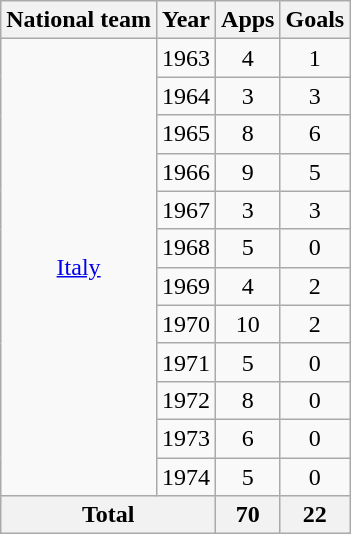<table class="wikitable" style="text-align:center">
<tr>
<th>National team</th>
<th>Year</th>
<th>Apps</th>
<th>Goals</th>
</tr>
<tr>
<td rowspan="12"><a href='#'>Italy</a></td>
<td>1963</td>
<td>4</td>
<td>1</td>
</tr>
<tr>
<td>1964</td>
<td>3</td>
<td>3</td>
</tr>
<tr>
<td>1965</td>
<td>8</td>
<td>6</td>
</tr>
<tr>
<td>1966</td>
<td>9</td>
<td>5</td>
</tr>
<tr>
<td>1967</td>
<td>3</td>
<td>3</td>
</tr>
<tr>
<td>1968</td>
<td>5</td>
<td>0</td>
</tr>
<tr>
<td>1969</td>
<td>4</td>
<td>2</td>
</tr>
<tr>
<td>1970</td>
<td>10</td>
<td>2</td>
</tr>
<tr>
<td>1971</td>
<td>5</td>
<td>0</td>
</tr>
<tr>
<td>1972</td>
<td>8</td>
<td>0</td>
</tr>
<tr>
<td>1973</td>
<td>6</td>
<td>0</td>
</tr>
<tr>
<td>1974</td>
<td>5</td>
<td>0</td>
</tr>
<tr>
<th colspan="2">Total</th>
<th>70</th>
<th>22</th>
</tr>
</table>
